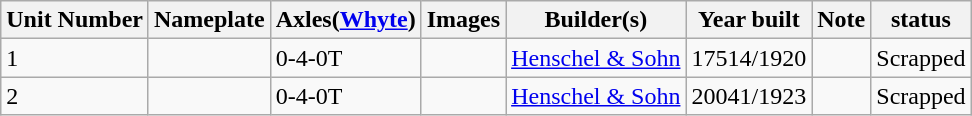<table class="wikitable">
<tr>
<th>Unit Number</th>
<th>Nameplate</th>
<th>Axles(<a href='#'>Whyte</a>)</th>
<th>Images</th>
<th>Builder(s)</th>
<th>Year built</th>
<th>Note</th>
<th>status</th>
</tr>
<tr>
<td>1</td>
<td></td>
<td>0-4-0T</td>
<td></td>
<td> <a href='#'>Henschel & Sohn</a></td>
<td>17514/1920</td>
<td></td>
<td>Scrapped</td>
</tr>
<tr>
<td>2</td>
<td></td>
<td>0-4-0T</td>
<td></td>
<td> <a href='#'>Henschel & Sohn</a></td>
<td>20041/1923</td>
<td></td>
<td>Scrapped</td>
</tr>
</table>
